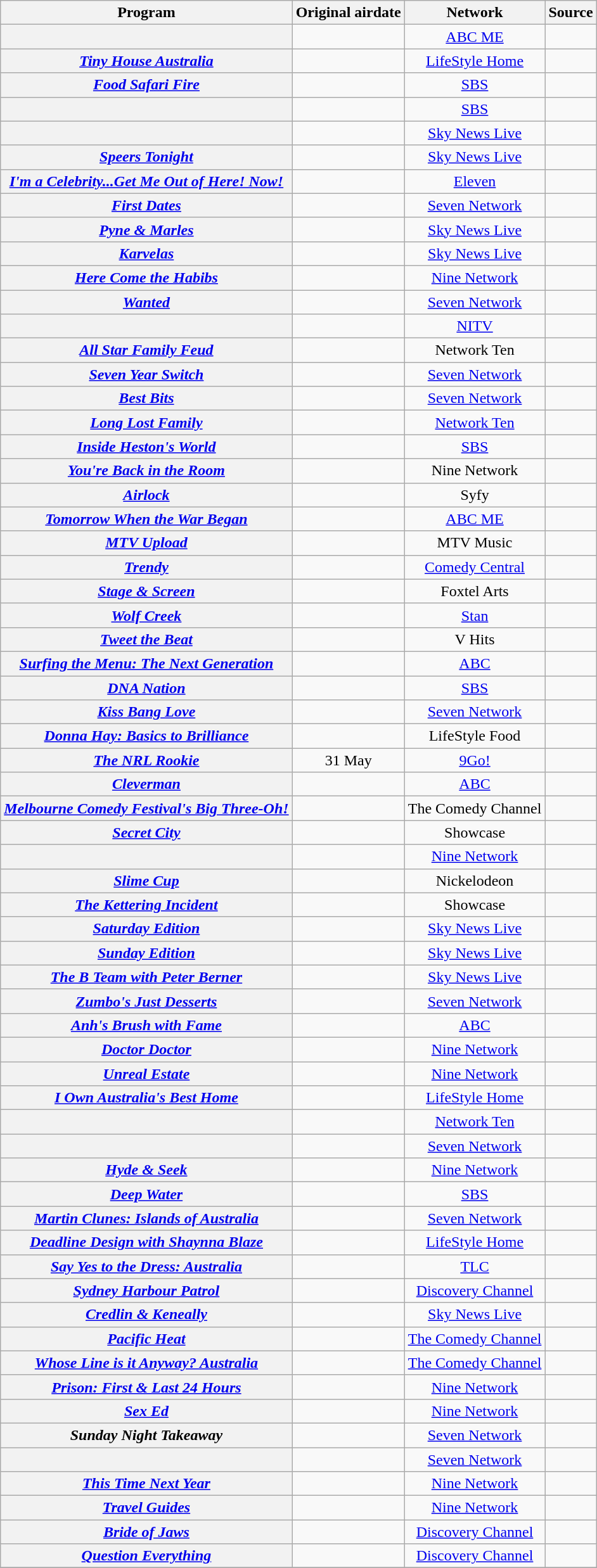<table class="wikitable plainrowheaders sortable" style="text-align:center">
<tr>
<th scope="col">Program</th>
<th scope="col">Original airdate</th>
<th scope="col">Network</th>
<th scope="col" class="unsortable">Source</th>
</tr>
<tr>
<th scope="row"><em></em></th>
<td></td>
<td><a href='#'>ABC ME</a></td>
<td></td>
</tr>
<tr>
<th scope="row"><em><a href='#'>Tiny House Australia</a></em></th>
<td></td>
<td><a href='#'>LifeStyle Home</a></td>
<td></td>
</tr>
<tr>
<th scope="row"><em><a href='#'>Food Safari Fire</a></em></th>
<td></td>
<td><a href='#'>SBS</a></td>
<td></td>
</tr>
<tr>
<th scope="row"><em></em></th>
<td></td>
<td><a href='#'>SBS</a></td>
<td></td>
</tr>
<tr>
<th scope="row"><em></em></th>
<td></td>
<td><a href='#'>Sky News Live</a></td>
<td></td>
</tr>
<tr>
<th scope="row"><em><a href='#'>Speers Tonight</a></em></th>
<td></td>
<td><a href='#'>Sky News Live</a></td>
<td></td>
</tr>
<tr>
<th scope="row"><em><a href='#'>I'm a Celebrity...Get Me Out of Here! Now!</a></em></th>
<td></td>
<td><a href='#'>Eleven</a></td>
<td></td>
</tr>
<tr>
<th scope="row"><em><a href='#'>First Dates</a></em></th>
<td></td>
<td><a href='#'>Seven Network</a></td>
<td></td>
</tr>
<tr>
<th scope="row"><em><a href='#'>Pyne & Marles</a></em></th>
<td></td>
<td><a href='#'>Sky News Live</a></td>
<td></td>
</tr>
<tr>
<th scope="row"><em><a href='#'>Karvelas</a></em></th>
<td></td>
<td><a href='#'>Sky News Live</a></td>
<td></td>
</tr>
<tr>
<th scope="row"><em><a href='#'>Here Come the Habibs</a></em></th>
<td></td>
<td><a href='#'>Nine Network</a></td>
<td></td>
</tr>
<tr>
<th scope="row"><em><a href='#'>Wanted</a></em></th>
<td></td>
<td><a href='#'>Seven Network</a></td>
<td></td>
</tr>
<tr>
<th scope="row"><em></em></th>
<td></td>
<td><a href='#'>NITV</a></td>
<td></td>
</tr>
<tr>
<th scope="row"><em><a href='#'>All Star Family Feud</a></em></th>
<td></td>
<td>Network Ten</td>
<td></td>
</tr>
<tr>
<th scope="row"><em><a href='#'>Seven Year Switch</a></em></th>
<td></td>
<td><a href='#'>Seven Network</a></td>
<td></td>
</tr>
<tr>
<th scope="row"><em><a href='#'>Best Bits</a></em></th>
<td></td>
<td><a href='#'>Seven Network</a></td>
<td></td>
</tr>
<tr>
<th scope="row"><em><a href='#'>Long Lost Family</a></em></th>
<td></td>
<td><a href='#'>Network Ten</a></td>
<td></td>
</tr>
<tr>
<th scope="row"><em><a href='#'>Inside Heston's World</a></em></th>
<td></td>
<td><a href='#'>SBS</a></td>
<td></td>
</tr>
<tr>
<th scope="row"><em><a href='#'>You're Back in the Room</a></em></th>
<td></td>
<td>Nine Network</td>
<td></td>
</tr>
<tr>
<th scope="row"><em><a href='#'>Airlock</a></em></th>
<td></td>
<td>Syfy</td>
<td></td>
</tr>
<tr>
<th scope="row"><em><a href='#'>Tomorrow When the War Began</a></em></th>
<td></td>
<td><a href='#'>ABC ME</a></td>
<td></td>
</tr>
<tr>
<th scope="row"><em><a href='#'>MTV Upload</a></em></th>
<td></td>
<td>MTV Music</td>
<td></td>
</tr>
<tr>
<th scope="row"><em><a href='#'>Trendy</a></em></th>
<td></td>
<td><a href='#'>Comedy Central</a></td>
<td></td>
</tr>
<tr>
<th scope="row"><em><a href='#'>Stage & Screen</a></em></th>
<td></td>
<td>Foxtel Arts</td>
<td></td>
</tr>
<tr>
<th scope="row"><em><a href='#'>Wolf Creek</a></em></th>
<td></td>
<td><a href='#'>Stan</a></td>
<td></td>
</tr>
<tr>
<th scope="row"><em><a href='#'>Tweet the Beat</a></em></th>
<td></td>
<td>V Hits</td>
<td></td>
</tr>
<tr>
<th scope="row"><em><a href='#'>Surfing the Menu: The Next Generation</a></em></th>
<td></td>
<td><a href='#'>ABC</a></td>
<td></td>
</tr>
<tr>
<th scope="row"><em><a href='#'>DNA Nation</a></em></th>
<td></td>
<td><a href='#'>SBS</a></td>
<td></td>
</tr>
<tr>
<th scope="row"><em><a href='#'>Kiss Bang Love</a></em></th>
<td></td>
<td><a href='#'>Seven Network</a></td>
<td></td>
</tr>
<tr>
<th scope="row"><em><a href='#'>Donna Hay: Basics to Brilliance</a></em></th>
<td></td>
<td>LifeStyle Food</td>
<td></td>
</tr>
<tr>
<th scope="row"><em><a href='#'>The NRL Rookie</a></em></th>
<td>31 May</td>
<td><a href='#'>9Go!</a></td>
<td></td>
</tr>
<tr>
<th scope="row"><em><a href='#'>Cleverman</a></em></th>
<td></td>
<td><a href='#'>ABC</a></td>
<td></td>
</tr>
<tr>
<th scope="row"><em><a href='#'>Melbourne Comedy Festival's Big Three-Oh!</a></em></th>
<td></td>
<td>The Comedy Channel</td>
<td></td>
</tr>
<tr>
<th scope="row"><em><a href='#'>Secret City</a></em></th>
<td></td>
<td>Showcase</td>
<td></td>
</tr>
<tr>
<th scope="row"><em></em></th>
<td></td>
<td><a href='#'>Nine Network</a></td>
<td></td>
</tr>
<tr>
<th scope="row"><em><a href='#'>Slime Cup</a></em></th>
<td></td>
<td>Nickelodeon</td>
<td></td>
</tr>
<tr>
<th scope="row"><em><a href='#'>The Kettering Incident</a></em></th>
<td></td>
<td>Showcase</td>
<td></td>
</tr>
<tr>
<th scope="row"><em><a href='#'>Saturday Edition</a></em></th>
<td></td>
<td><a href='#'>Sky News Live</a></td>
<td></td>
</tr>
<tr>
<th scope="row"><em><a href='#'>Sunday Edition</a></em></th>
<td></td>
<td><a href='#'>Sky News Live</a></td>
<td></td>
</tr>
<tr>
<th scope="row"><em><a href='#'>The B Team with Peter Berner</a></em></th>
<td></td>
<td><a href='#'>Sky News Live</a></td>
<td></td>
</tr>
<tr>
<th scope="row"><em><a href='#'>Zumbo's Just Desserts</a></em></th>
<td></td>
<td><a href='#'>Seven Network</a></td>
<td></td>
</tr>
<tr>
<th scope="row"><em><a href='#'>Anh's Brush with Fame</a></em></th>
<td></td>
<td><a href='#'>ABC</a></td>
<td></td>
</tr>
<tr>
<th scope="row"><em><a href='#'>Doctor Doctor</a></em></th>
<td></td>
<td><a href='#'>Nine Network</a></td>
<td></td>
</tr>
<tr>
<th scope="row"><em><a href='#'>Unreal Estate</a></em></th>
<td></td>
<td><a href='#'>Nine Network</a></td>
<td></td>
</tr>
<tr>
<th scope="row"><em><a href='#'>I Own Australia's Best Home</a></em></th>
<td></td>
<td><a href='#'>LifeStyle Home</a></td>
<td></td>
</tr>
<tr>
<th scope="row"><em></em></th>
<td></td>
<td><a href='#'>Network Ten</a></td>
<td></td>
</tr>
<tr>
<th scope="row"><em></em></th>
<td></td>
<td><a href='#'>Seven Network</a></td>
<td></td>
</tr>
<tr>
<th scope="row"><em><a href='#'>Hyde & Seek</a></em></th>
<td></td>
<td><a href='#'>Nine Network</a></td>
<td></td>
</tr>
<tr>
<th scope="row"><em><a href='#'>Deep Water</a></em></th>
<td></td>
<td><a href='#'>SBS</a></td>
<td></td>
</tr>
<tr>
<th scope="row"><em><a href='#'>Martin Clunes: Islands of Australia</a></em></th>
<td></td>
<td><a href='#'>Seven Network</a></td>
<td></td>
</tr>
<tr>
<th scope="row"><em><a href='#'>Deadline Design with Shaynna Blaze</a></em></th>
<td></td>
<td><a href='#'>LifeStyle Home</a></td>
<td></td>
</tr>
<tr>
<th scope="row"><em><a href='#'>Say Yes to the Dress: Australia</a></em></th>
<td></td>
<td><a href='#'>TLC</a></td>
<td></td>
</tr>
<tr>
<th scope="row"><em><a href='#'>Sydney Harbour Patrol</a></em></th>
<td></td>
<td><a href='#'>Discovery Channel</a></td>
<td></td>
</tr>
<tr>
<th scope="row"><em><a href='#'>Credlin & Keneally</a></em></th>
<td></td>
<td><a href='#'>Sky News Live</a></td>
<td></td>
</tr>
<tr>
<th scope="row"><em><a href='#'>Pacific Heat</a></em></th>
<td></td>
<td><a href='#'>The Comedy Channel</a></td>
<td></td>
</tr>
<tr>
<th scope="row"><em><a href='#'>Whose Line is it Anyway? Australia</a></em></th>
<td></td>
<td><a href='#'>The Comedy Channel</a></td>
<td></td>
</tr>
<tr>
<th scope="row"><em><a href='#'>Prison: First & Last 24 Hours</a></em></th>
<td></td>
<td><a href='#'>Nine Network</a></td>
<td></td>
</tr>
<tr>
<th scope="row"><em><a href='#'>Sex Ed</a></em></th>
<td></td>
<td><a href='#'>Nine Network</a></td>
<td></td>
</tr>
<tr>
<th scope="row"><em>Sunday Night Takeaway</em></th>
<td></td>
<td><a href='#'>Seven Network</a></td>
<td></td>
</tr>
<tr>
<th scope="row"><em></em></th>
<td></td>
<td><a href='#'>Seven Network</a></td>
<td></td>
</tr>
<tr>
<th scope="row"><em><a href='#'>This Time Next Year</a></em></th>
<td></td>
<td><a href='#'>Nine Network</a></td>
<td></td>
</tr>
<tr>
<th scope="row"><em><a href='#'>Travel Guides</a></em></th>
<td></td>
<td><a href='#'>Nine Network</a></td>
<td></td>
</tr>
<tr>
<th scope="row"><em><a href='#'>Bride of Jaws</a></em></th>
<td></td>
<td><a href='#'>Discovery Channel</a></td>
<td></td>
</tr>
<tr>
<th scope="row"><em><a href='#'>Question Everything</a></em></th>
<td></td>
<td><a href='#'>Discovery Channel</a></td>
<td></td>
</tr>
<tr>
</tr>
</table>
